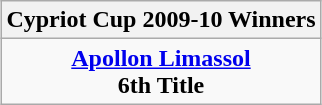<table class="wikitable" style="text-align: center; margin: 0 auto;">
<tr>
<th>Cypriot Cup 2009-10 Winners</th>
</tr>
<tr>
<td><strong><a href='#'>Apollon Limassol</a></strong><br><strong>6th Title</strong></td>
</tr>
</table>
